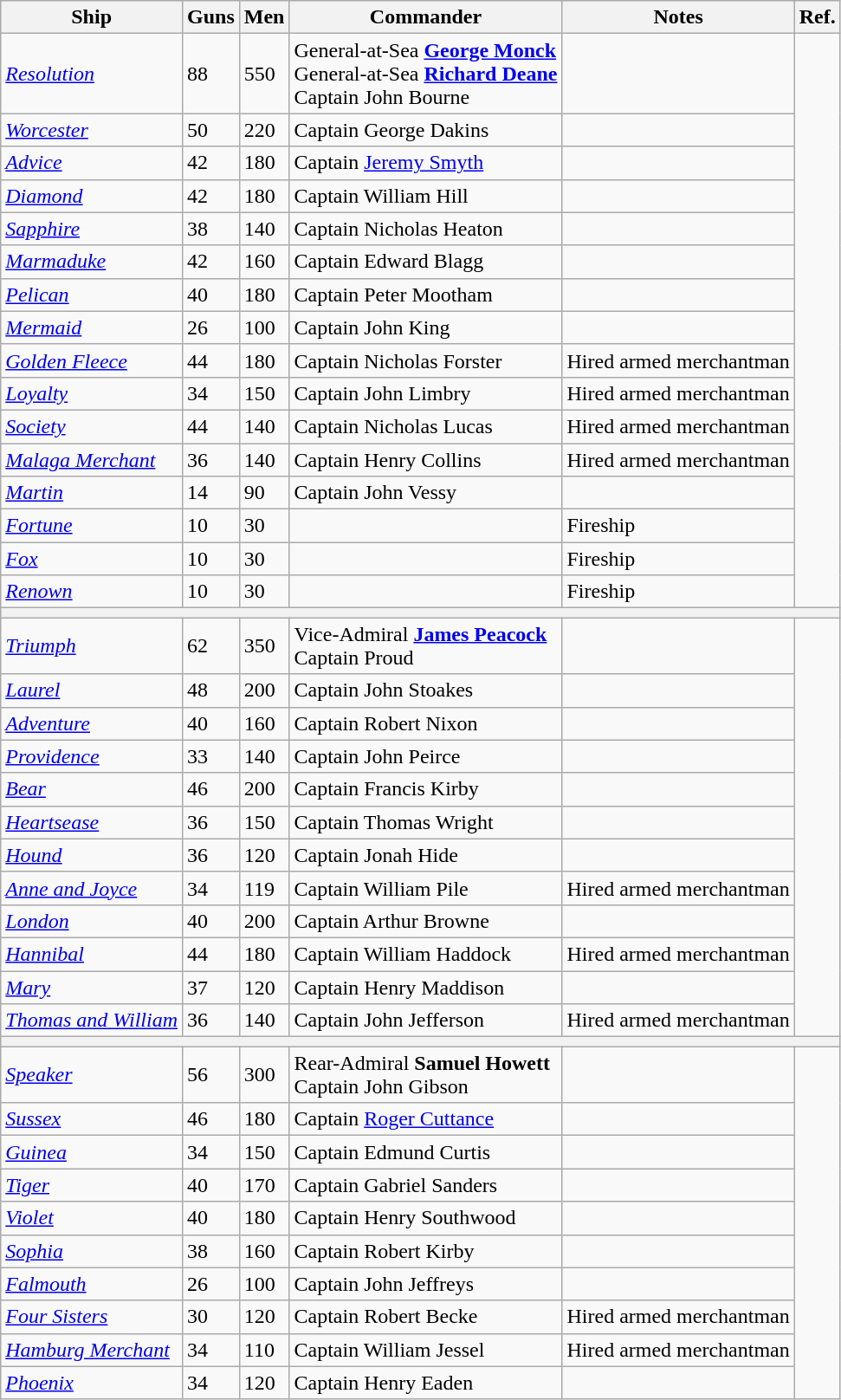<table class="wikitable"width=>
<tr>
<th>Ship</th>
<th>Guns</th>
<th>Men</th>
<th>Commander</th>
<th>Notes</th>
<th>Ref.</th>
</tr>
<tr>
<td><a href='#'><em>Resolution</em></a></td>
<td>88</td>
<td>550</td>
<td>General-at-Sea <strong><a href='#'>George Monck</a></strong><br>General-at-Sea <strong><a href='#'>Richard Deane</a></strong><br>Captain John Bourne</td>
<td></td>
<td rowspan=16></td>
</tr>
<tr>
<td><a href='#'><em>Worcester</em></a></td>
<td>50</td>
<td>220</td>
<td>Captain George Dakins</td>
<td></td>
</tr>
<tr>
<td><a href='#'><em>Advice</em></a></td>
<td>42</td>
<td>180</td>
<td>Captain <a href='#'>Jeremy Smyth</a></td>
<td></td>
</tr>
<tr>
<td><a href='#'><em>Diamond</em></a></td>
<td>42</td>
<td>180</td>
<td>Captain William Hill</td>
<td></td>
</tr>
<tr>
<td><a href='#'><em>Sapphire</em></a></td>
<td>38</td>
<td>140</td>
<td>Captain Nicholas Heaton</td>
<td></td>
</tr>
<tr>
<td><a href='#'><em>Marmaduke</em></a></td>
<td>42</td>
<td>160</td>
<td>Captain Edward Blagg</td>
<td></td>
</tr>
<tr>
<td><a href='#'><em>Pelican</em></a></td>
<td>40</td>
<td>180</td>
<td>Captain Peter Mootham</td>
<td></td>
</tr>
<tr>
<td><a href='#'><em>Mermaid</em></a></td>
<td>26</td>
<td>100</td>
<td>Captain John King</td>
<td></td>
</tr>
<tr>
<td><a href='#'><em>Golden Fleece</em></a></td>
<td>44</td>
<td>180</td>
<td>Captain Nicholas Forster</td>
<td>Hired armed merchantman</td>
</tr>
<tr>
<td><a href='#'><em>Loyalty</em></a></td>
<td>34</td>
<td>150</td>
<td>Captain John Limbry</td>
<td>Hired armed merchantman</td>
</tr>
<tr>
<td><a href='#'><em>Society</em></a></td>
<td>44</td>
<td>140</td>
<td>Captain Nicholas Lucas</td>
<td>Hired armed merchantman</td>
</tr>
<tr>
<td><a href='#'><em>Malaga Merchant</em></a></td>
<td>36</td>
<td>140</td>
<td>Captain Henry Collins</td>
<td>Hired armed merchantman</td>
</tr>
<tr>
<td><a href='#'><em>Martin</em></a></td>
<td>14</td>
<td>90</td>
<td>Captain John Vessy</td>
<td></td>
</tr>
<tr>
<td><a href='#'><em>Fortune</em></a></td>
<td>10</td>
<td>30</td>
<td></td>
<td>Fireship</td>
</tr>
<tr>
<td><a href='#'><em>Fox</em></a></td>
<td>10</td>
<td>30</td>
<td></td>
<td>Fireship</td>
</tr>
<tr>
<td><a href='#'><em>Renown</em></a></td>
<td>10</td>
<td>30</td>
<td></td>
<td>Fireship</td>
</tr>
<tr>
<th colspan=6></th>
</tr>
<tr>
<td><a href='#'><em>Triumph</em></a></td>
<td>62</td>
<td>350</td>
<td>Vice-Admiral <strong><a href='#'>James Peacock</a></strong><br>Captain Proud</td>
<td></td>
<td rowspan=12></td>
</tr>
<tr>
<td><a href='#'><em>Laurel</em></a></td>
<td>48</td>
<td>200</td>
<td>Captain John Stoakes</td>
<td></td>
</tr>
<tr>
<td><a href='#'><em>Adventure</em></a></td>
<td>40</td>
<td>160</td>
<td>Captain Robert Nixon</td>
<td></td>
</tr>
<tr>
<td><a href='#'><em>Providence</em></a></td>
<td>33</td>
<td>140</td>
<td>Captain John Peirce</td>
<td></td>
</tr>
<tr>
<td><a href='#'><em>Bear</em></a></td>
<td>46</td>
<td>200</td>
<td>Captain Francis Kirby</td>
<td></td>
</tr>
<tr>
<td><a href='#'><em>Heartsease</em></a></td>
<td>36</td>
<td>150</td>
<td>Captain Thomas Wright</td>
<td></td>
</tr>
<tr>
<td><a href='#'><em>Hound</em></a></td>
<td>36</td>
<td>120</td>
<td>Captain Jonah Hide</td>
<td></td>
</tr>
<tr>
<td><a href='#'><em>Anne and Joyce</em></a></td>
<td>34</td>
<td>119</td>
<td>Captain William Pile</td>
<td>Hired armed merchantman</td>
</tr>
<tr>
<td><a href='#'><em>London</em></a></td>
<td>40</td>
<td>200</td>
<td>Captain Arthur Browne</td>
<td></td>
</tr>
<tr>
<td><a href='#'><em>Hannibal</em></a></td>
<td>44</td>
<td>180</td>
<td>Captain William Haddock</td>
<td>Hired armed merchantman</td>
</tr>
<tr>
<td><a href='#'><em>Mary</em></a></td>
<td>37</td>
<td>120</td>
<td>Captain Henry Maddison</td>
<td></td>
</tr>
<tr>
<td><a href='#'><em>Thomas and William</em></a></td>
<td>36</td>
<td>140</td>
<td>Captain John Jefferson</td>
<td>Hired armed merchantman</td>
</tr>
<tr>
<th colspan=6></th>
</tr>
<tr>
<td><a href='#'><em>Speaker</em></a></td>
<td>56</td>
<td>300</td>
<td>Rear-Admiral <strong>Samuel Howett</strong><br>Captain John Gibson</td>
<td></td>
<td rowspan=100></td>
</tr>
<tr>
<td><a href='#'><em>Sussex</em></a></td>
<td>46</td>
<td>180</td>
<td>Captain <a href='#'>Roger Cuttance</a></td>
<td></td>
</tr>
<tr>
<td><a href='#'><em>Guinea</em></a></td>
<td>34</td>
<td>150</td>
<td>Captain Edmund Curtis</td>
<td></td>
</tr>
<tr>
<td><a href='#'><em>Tiger</em></a></td>
<td>40</td>
<td>170</td>
<td>Captain Gabriel Sanders</td>
<td></td>
</tr>
<tr>
<td><a href='#'><em>Violet</em></a></td>
<td>40</td>
<td>180</td>
<td>Captain Henry Southwood</td>
<td></td>
</tr>
<tr>
<td><a href='#'><em>Sophia</em></a></td>
<td>38</td>
<td>160</td>
<td>Captain Robert Kirby</td>
<td></td>
</tr>
<tr>
<td><a href='#'><em>Falmouth</em></a></td>
<td>26</td>
<td>100</td>
<td>Captain John Jeffreys</td>
<td></td>
</tr>
<tr>
<td><a href='#'><em>Four Sisters</em></a></td>
<td>30</td>
<td>120</td>
<td>Captain Robert Becke</td>
<td>Hired armed merchantman</td>
</tr>
<tr>
<td><a href='#'><em>Hamburg Merchant</em></a></td>
<td>34</td>
<td>110</td>
<td>Captain William Jessel</td>
<td>Hired armed merchantman</td>
</tr>
<tr>
<td><a href='#'><em>Phoenix</em></a></td>
<td>34</td>
<td>120</td>
<td>Captain Henry Eaden</td>
<td></td>
</tr>
</table>
